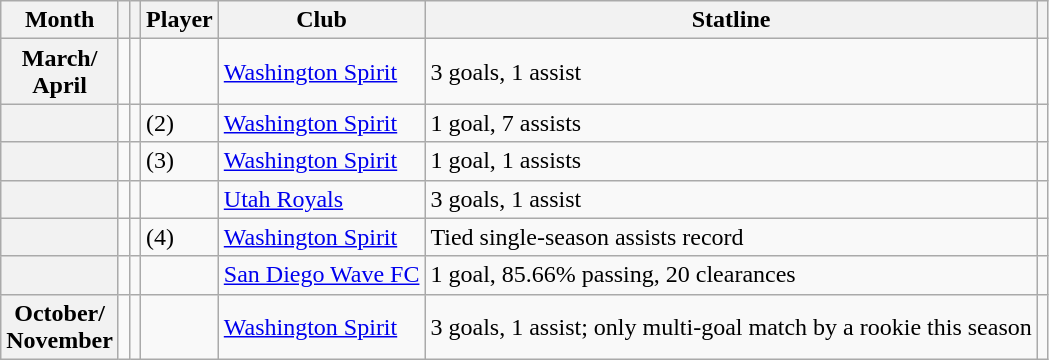<table class="wikitable sortable">
<tr>
<th scope="col">Month</th>
<th scope="col"></th>
<th scope="col"></th>
<th scope="col">Player</th>
<th scope="col">Club</th>
<th scope="col">Statline</th>
<th scope="col"></th>
</tr>
<tr>
<th scope="row">March/<br>April</th>
<td></td>
<td></td>
<td></td>
<td><a href='#'>Washington Spirit</a></td>
<td>3 goals, 1 assist</td>
<td></td>
</tr>
<tr>
<th scope="row"></th>
<td></td>
<td></td>
<td> (2)</td>
<td><a href='#'>Washington Spirit</a></td>
<td>1 goal, 7 assists</td>
<td></td>
</tr>
<tr>
<th scope="row"></th>
<td></td>
<td></td>
<td> (3)</td>
<td><a href='#'>Washington Spirit</a></td>
<td>1 goal, 1 assists</td>
<td></td>
</tr>
<tr>
<th scope="row"></th>
<td></td>
<td></td>
<td></td>
<td><a href='#'>Utah Royals</a></td>
<td>3 goals, 1 assist</td>
<td></td>
</tr>
<tr>
<th scope="row"></th>
<td></td>
<td></td>
<td> (4)</td>
<td><a href='#'>Washington Spirit</a></td>
<td>Tied single-season assists record</td>
<td></td>
</tr>
<tr>
<th scope="row"></th>
<td></td>
<td></td>
<td></td>
<td><a href='#'>San Diego Wave FC</a></td>
<td>1 goal, 85.66% passing, 20 clearances</td>
<td></td>
</tr>
<tr>
<th scope="row">October/<br>November</th>
<td></td>
<td></td>
<td></td>
<td><a href='#'>Washington Spirit</a></td>
<td>3 goals, 1 assist; only multi-goal match by a rookie this season</td>
<td></td>
</tr>
</table>
